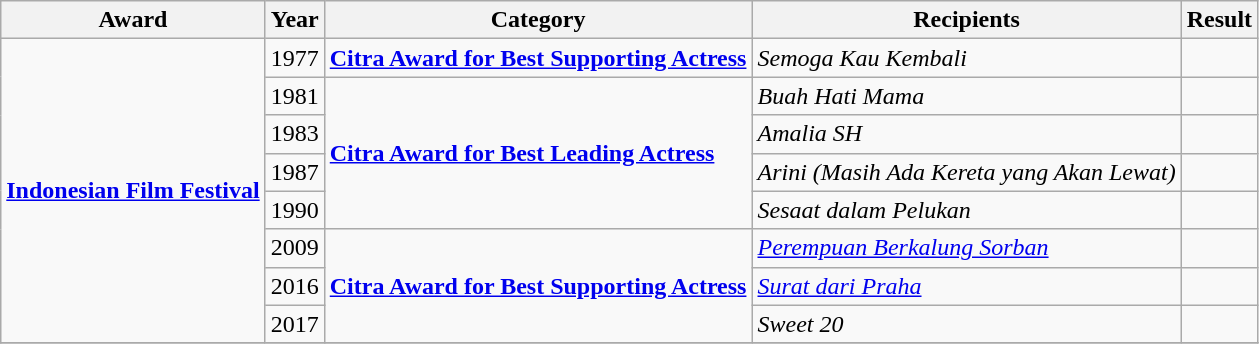<table class="wikitable sortable">
<tr>
<th>Award</th>
<th>Year</th>
<th>Category</th>
<th>Recipients</th>
<th>Result</th>
</tr>
<tr>
<td rowspan= "8"><strong><a href='#'>Indonesian Film Festival</a></strong></td>
<td>1977</td>
<td><strong><a href='#'>Citra Award for Best Supporting Actress</a></strong></td>
<td><em>Semoga Kau Kembali</em></td>
<td></td>
</tr>
<tr>
<td>1981</td>
<td rowspan= "4"><strong><a href='#'>Citra Award for Best Leading Actress</a></strong></td>
<td><em>Buah Hati Mama</em></td>
<td></td>
</tr>
<tr>
<td>1983</td>
<td><em>Amalia SH</em></td>
<td></td>
</tr>
<tr>
<td>1987</td>
<td><em>Arini (Masih Ada Kereta yang Akan Lewat)</em></td>
<td></td>
</tr>
<tr>
<td>1990</td>
<td><em>Sesaat dalam Pelukan</em></td>
<td></td>
</tr>
<tr>
<td>2009</td>
<td rowspan= "3"><strong><a href='#'>Citra Award for Best Supporting Actress</a></strong></td>
<td><em><a href='#'>Perempuan Berkalung Sorban</a></em></td>
<td></td>
</tr>
<tr>
<td>2016</td>
<td><em><a href='#'>Surat dari Praha</a></em></td>
<td></td>
</tr>
<tr>
<td>2017</td>
<td><em>Sweet 20</em></td>
<td></td>
</tr>
<tr>
</tr>
</table>
